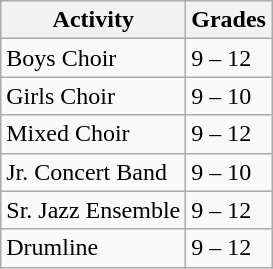<table class="wikitable">
<tr>
<th>Activity</th>
<th>Grades</th>
</tr>
<tr>
<td>Boys Choir</td>
<td>9 – 12</td>
</tr>
<tr>
<td>Girls Choir</td>
<td>9 – 10</td>
</tr>
<tr>
<td>Mixed Choir</td>
<td>9 – 12</td>
</tr>
<tr>
<td>Jr. Concert Band</td>
<td>9 – 10</td>
</tr>
<tr>
<td>Sr. Jazz Ensemble</td>
<td>9 – 12</td>
</tr>
<tr>
<td>Drumline</td>
<td>9 – 12</td>
</tr>
</table>
